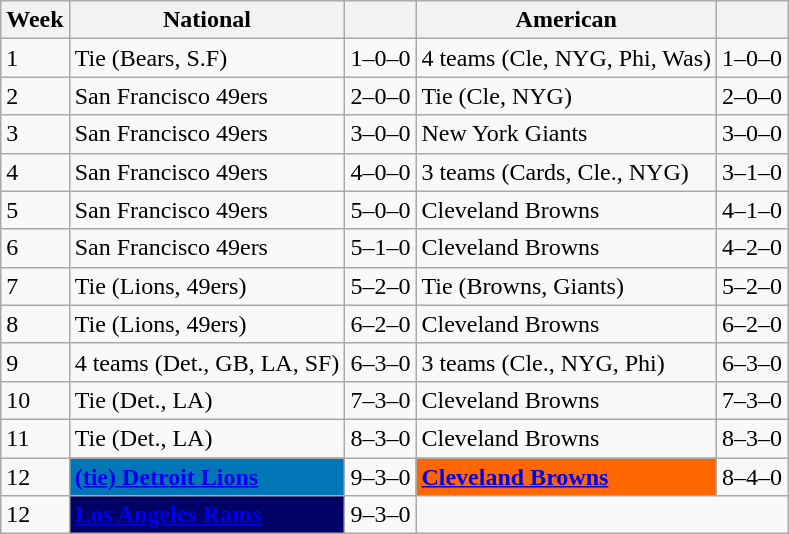<table class="wikitable">
<tr>
<th>Week</th>
<th>National</th>
<th></th>
<th>American</th>
<th></th>
</tr>
<tr>
<td>1</td>
<td>Tie (Bears, S.F)</td>
<td>1–0–0</td>
<td>4 teams (Cle, NYG, Phi, Was)</td>
<td>1–0–0</td>
</tr>
<tr>
<td>2</td>
<td>San Francisco 49ers</td>
<td>2–0–0</td>
<td>Tie (Cle, NYG)</td>
<td>2–0–0</td>
</tr>
<tr>
<td>3</td>
<td>San Francisco 49ers</td>
<td>3–0–0</td>
<td>New York Giants</td>
<td>3–0–0</td>
</tr>
<tr>
<td>4</td>
<td>San Francisco 49ers</td>
<td>4–0–0</td>
<td>3 teams (Cards, Cle., NYG)</td>
<td>3–1–0</td>
</tr>
<tr>
<td>5</td>
<td>San Francisco 49ers</td>
<td>5–0–0</td>
<td>Cleveland Browns</td>
<td>4–1–0</td>
</tr>
<tr>
<td>6</td>
<td>San Francisco 49ers</td>
<td>5–1–0</td>
<td>Cleveland Browns</td>
<td>4–2–0</td>
</tr>
<tr>
<td>7</td>
<td>Tie (Lions, 49ers)</td>
<td>5–2–0</td>
<td>Tie (Browns, Giants)</td>
<td>5–2–0</td>
</tr>
<tr>
<td>8</td>
<td>Tie (Lions, 49ers)</td>
<td>6–2–0</td>
<td>Cleveland Browns</td>
<td>6–2–0</td>
</tr>
<tr>
<td>9</td>
<td>4 teams (Det., GB, LA, SF)</td>
<td>6–3–0</td>
<td>3 teams (Cle., NYG, Phi)</td>
<td>6–3–0</td>
</tr>
<tr>
<td>10</td>
<td>Tie (Det., LA)</td>
<td>7–3–0</td>
<td>Cleveland Browns</td>
<td>7–3–0</td>
</tr>
<tr>
<td>11</td>
<td>Tie (Det., LA)</td>
<td>8–3–0</td>
<td>Cleveland Browns</td>
<td>8–3–0</td>
</tr>
<tr>
<td>12</td>
<td bgcolor="#0076B6"><strong><a href='#'><span>(tie) Detroit Lions</span></a></strong></td>
<td>9–3–0</td>
<td bgcolor="#FF6600"><strong><a href='#'><span>Cleveland Browns</span></a></strong></td>
<td>8–4–0</td>
</tr>
<tr>
<td>12</td>
<td bgcolor="#000066"><strong><a href='#'><span>Los Angeles Rams</span></a></strong></td>
<td>9–3–0</td>
</tr>
</table>
